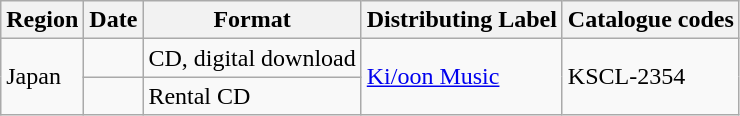<table class="wikitable">
<tr>
<th>Region</th>
<th>Date</th>
<th>Format</th>
<th>Distributing Label</th>
<th>Catalogue codes</th>
</tr>
<tr>
<td rowspan="2">Japan</td>
<td></td>
<td>CD, digital download</td>
<td rowspan="2"><a href='#'>Ki/oon Music</a></td>
<td rowspan="2">KSCL-2354</td>
</tr>
<tr>
<td></td>
<td>Rental CD</td>
</tr>
</table>
